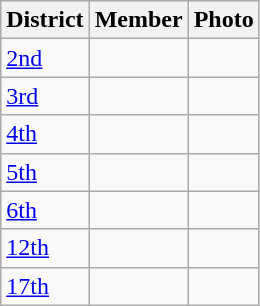<table class="wikitable sortable">
<tr>
<th>District</th>
<th>Member</th>
<th>Photo</th>
</tr>
<tr>
<td><a href='#'>2nd</a></td>
<td></td>
<td></td>
</tr>
<tr>
<td><a href='#'>3rd</a></td>
<td></td>
<td></td>
</tr>
<tr>
<td><a href='#'>4th</a></td>
<td></td>
<td></td>
</tr>
<tr>
<td><a href='#'>5th</a></td>
<td></td>
<td></td>
</tr>
<tr>
<td><a href='#'>6th</a></td>
<td></td>
<td></td>
</tr>
<tr>
<td><a href='#'>12th</a></td>
<td></td>
<td></td>
</tr>
<tr>
<td><a href='#'>17th</a></td>
<td></td>
<td></td>
</tr>
</table>
